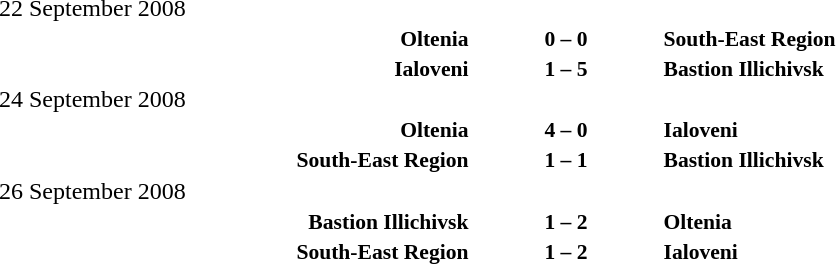<table width=100% cellspacing=1>
<tr>
<th width=25%></th>
<th width=10%></th>
<th></th>
</tr>
<tr>
<td>22 September 2008</td>
</tr>
<tr style=font-size:90%>
<td align=right><strong>Oltenia</strong></td>
<td align=center><strong>0 – 0</strong></td>
<td><strong>South-East Region</strong></td>
</tr>
<tr style=font-size:90%>
<td align=right><strong>Ialoveni</strong></td>
<td align=center><strong>1 – 5</strong></td>
<td><strong>Bastion Illichivsk</strong></td>
</tr>
<tr>
<td>24 September 2008</td>
</tr>
<tr style=font-size:90%>
<td align=right><strong>Oltenia</strong></td>
<td align=center><strong>4 – 0</strong></td>
<td><strong>Ialoveni</strong></td>
</tr>
<tr style=font-size:90%>
<td align=right><strong>South-East Region</strong></td>
<td align=center><strong>1 – 1</strong></td>
<td><strong>Bastion Illichivsk</strong></td>
</tr>
<tr>
<td>26 September 2008</td>
</tr>
<tr style=font-size:90%>
<td align=right><strong>Bastion Illichivsk</strong></td>
<td align=center><strong>1 – 2</strong></td>
<td><strong>Oltenia</strong></td>
</tr>
<tr style=font-size:90%>
<td align=right><strong>South-East Region</strong></td>
<td align=center><strong>1 – 2</strong></td>
<td><strong>Ialoveni</strong></td>
</tr>
</table>
